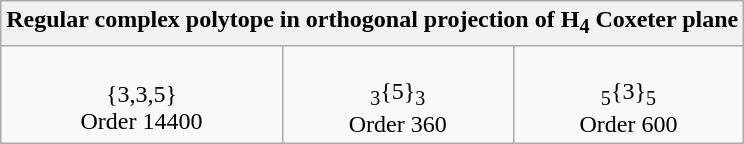<table class="wikitable mw-collapsible mw-collapsed">
<tr>
<th colspan=3>Regular complex polytope in orthogonal projection of H<sub>4</sub> Coxeter plane</th>
</tr>
<tr align=center>
<td><br>{3,3,5}<br>Order 14400</td>
<td><br><sub>3</sub>{5}<sub>3</sub><br>Order 360</td>
<td><br><sub>5</sub>{3}<sub>5</sub><br>Order 600</td>
</tr>
</table>
